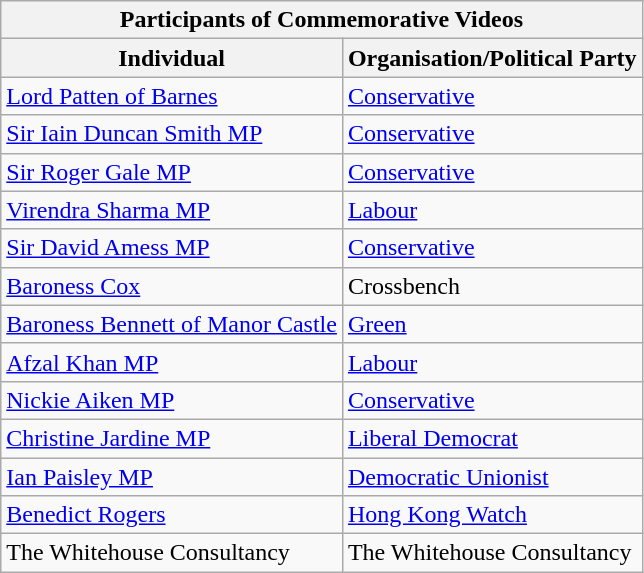<table class="wikitable mw-collapsible mw-collapsed">
<tr>
<th colspan="2">Participants of Commemorative Videos </th>
</tr>
<tr>
<th>Individual</th>
<th>Organisation/Political Party</th>
</tr>
<tr>
<td><a href='#'>Lord Patten of Barnes</a></td>
<td><a href='#'>Conservative</a></td>
</tr>
<tr>
<td><a href='#'>Sir Iain Duncan Smith MP</a></td>
<td><a href='#'>Conservative</a></td>
</tr>
<tr>
<td><a href='#'>Sir Roger Gale MP</a></td>
<td><a href='#'>Conservative</a></td>
</tr>
<tr>
<td><a href='#'>Virendra Sharma MP</a></td>
<td><a href='#'>Labour</a></td>
</tr>
<tr>
<td><a href='#'>Sir David Amess MP</a></td>
<td><a href='#'>Conservative</a></td>
</tr>
<tr>
<td><a href='#'>Baroness Cox</a></td>
<td>Crossbench</td>
</tr>
<tr>
<td><a href='#'>Baroness Bennett of Manor Castle</a></td>
<td><a href='#'>Green</a></td>
</tr>
<tr>
<td><a href='#'>Afzal Khan MP</a></td>
<td><a href='#'>Labour</a></td>
</tr>
<tr>
<td><a href='#'>Nickie Aiken MP</a></td>
<td><a href='#'>Conservative</a></td>
</tr>
<tr>
<td><a href='#'>Christine Jardine MP</a></td>
<td><a href='#'>Liberal Democrat</a></td>
</tr>
<tr>
<td><a href='#'>Ian Paisley MP</a></td>
<td><a href='#'>Democratic Unionist</a></td>
</tr>
<tr>
<td><a href='#'>Benedict Rogers</a></td>
<td><a href='#'>Hong Kong Watch</a></td>
</tr>
<tr>
<td>The Whitehouse Consultancy</td>
<td>The Whitehouse Consultancy</td>
</tr>
</table>
